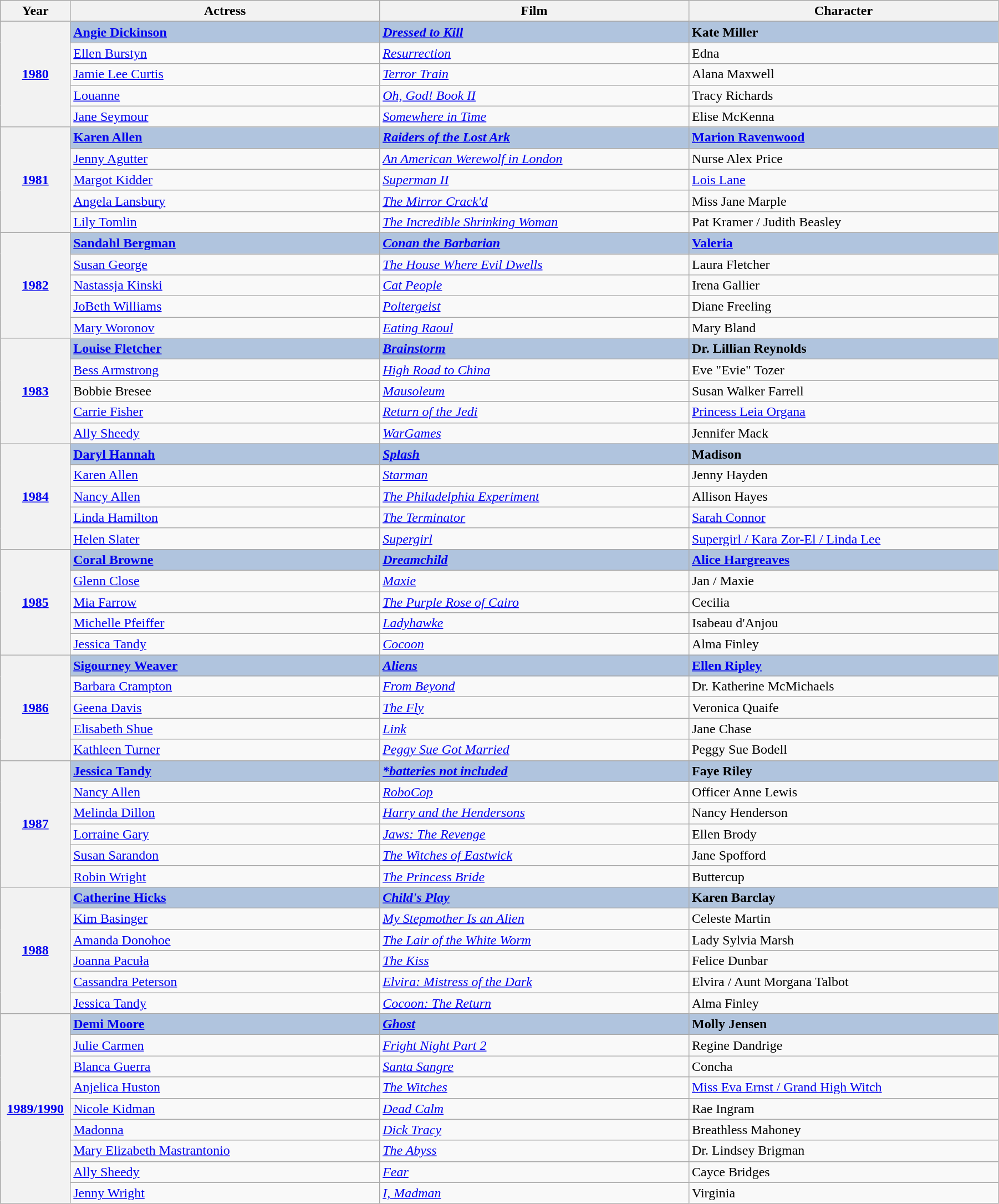<table class="wikitable" width="95%" align="center">
<tr>
<th width=7%>Year</th>
<th width=31%>Actress</th>
<th width=31%>Film</th>
<th width=31%>Character</th>
</tr>
<tr>
<th rowspan=5><a href='#'>1980</a></th>
<td style="background:#B0C4DE;"><strong><a href='#'>Angie Dickinson</a></strong></td>
<td style="background:#B0C4DE;"><strong><em><a href='#'>Dressed to Kill</a></em></strong></td>
<td style="background:#B0C4DE;"><strong>Kate Miller</strong></td>
</tr>
<tr>
<td><a href='#'>Ellen Burstyn</a></td>
<td><em><a href='#'>Resurrection</a></em></td>
<td>Edna</td>
</tr>
<tr>
<td><a href='#'>Jamie Lee Curtis</a></td>
<td><em><a href='#'>Terror Train</a></em></td>
<td>Alana Maxwell</td>
</tr>
<tr>
<td><a href='#'>Louanne</a></td>
<td><em><a href='#'>Oh, God! Book II</a></em></td>
<td>Tracy Richards</td>
</tr>
<tr>
<td><a href='#'>Jane Seymour</a></td>
<td><em><a href='#'>Somewhere in Time</a></em></td>
<td>Elise McKenna</td>
</tr>
<tr>
<th rowspan=5><a href='#'>1981</a></th>
<td style="background:#B0C4DE;"><strong><a href='#'>Karen Allen</a></strong></td>
<td style="background:#B0C4DE;"><strong><em><a href='#'>Raiders of the Lost Ark</a></em></strong></td>
<td style="background:#B0C4DE;"><strong><a href='#'>Marion Ravenwood</a></strong></td>
</tr>
<tr>
<td><a href='#'>Jenny Agutter</a></td>
<td><em><a href='#'>An American Werewolf in London</a></em></td>
<td>Nurse Alex Price</td>
</tr>
<tr>
<td><a href='#'>Margot Kidder</a></td>
<td><em><a href='#'>Superman II</a></em></td>
<td><a href='#'>Lois Lane</a></td>
</tr>
<tr>
<td><a href='#'>Angela Lansbury</a></td>
<td><em><a href='#'>The Mirror Crack'd</a></em></td>
<td>Miss Jane Marple</td>
</tr>
<tr>
<td><a href='#'>Lily Tomlin</a></td>
<td><em><a href='#'>The Incredible Shrinking Woman</a></em></td>
<td>Pat Kramer / Judith Beasley</td>
</tr>
<tr>
<th rowspan=5><a href='#'>1982</a></th>
<td style="background:#B0C4DE;"><strong><a href='#'>Sandahl Bergman</a></strong></td>
<td style="background:#B0C4DE;"><strong><em><a href='#'>Conan the Barbarian</a></em></strong></td>
<td style="background:#B0C4DE;"><strong><a href='#'>Valeria</a></strong></td>
</tr>
<tr>
<td><a href='#'>Susan George</a></td>
<td><em><a href='#'>The House Where Evil Dwells</a></em></td>
<td>Laura Fletcher</td>
</tr>
<tr>
<td><a href='#'>Nastassja Kinski</a></td>
<td><em><a href='#'>Cat People</a></em></td>
<td>Irena Gallier</td>
</tr>
<tr>
<td><a href='#'>JoBeth Williams</a></td>
<td><em><a href='#'>Poltergeist</a></em></td>
<td>Diane Freeling</td>
</tr>
<tr>
<td><a href='#'>Mary Woronov</a></td>
<td><em><a href='#'>Eating Raoul</a></em></td>
<td>Mary Bland</td>
</tr>
<tr>
<th rowspan=5><a href='#'>1983</a></th>
<td style="background:#B0C4DE;"><strong><a href='#'>Louise Fletcher</a></strong></td>
<td style="background:#B0C4DE;"><strong><em><a href='#'>Brainstorm</a></em></strong></td>
<td style="background:#B0C4DE;"><strong>Dr. Lillian Reynolds</strong></td>
</tr>
<tr>
<td><a href='#'>Bess Armstrong</a></td>
<td><em><a href='#'>High Road to China</a></em></td>
<td>Eve "Evie" Tozer</td>
</tr>
<tr>
<td>Bobbie Bresee</td>
<td><em><a href='#'>Mausoleum</a></em></td>
<td>Susan Walker Farrell</td>
</tr>
<tr>
<td><a href='#'>Carrie Fisher</a></td>
<td><em><a href='#'>Return of the Jedi</a></em></td>
<td><a href='#'>Princess Leia Organa</a></td>
</tr>
<tr>
<td><a href='#'>Ally Sheedy</a></td>
<td><em><a href='#'>WarGames</a></em></td>
<td>Jennifer Mack</td>
</tr>
<tr>
<th rowspan=5><a href='#'>1984</a></th>
<td style="background:#B0C4DE;"><strong><a href='#'>Daryl Hannah</a></strong></td>
<td style="background:#B0C4DE;"><strong><em><a href='#'>Splash</a></em></strong></td>
<td style="background:#B0C4DE;"><strong>Madison</strong></td>
</tr>
<tr>
<td><a href='#'>Karen Allen</a></td>
<td><em><a href='#'>Starman</a></em></td>
<td>Jenny Hayden</td>
</tr>
<tr>
<td><a href='#'>Nancy Allen</a></td>
<td><em><a href='#'>The Philadelphia Experiment</a></em></td>
<td>Allison Hayes</td>
</tr>
<tr>
<td><a href='#'>Linda Hamilton</a></td>
<td><em><a href='#'>The Terminator</a></em></td>
<td><a href='#'>Sarah Connor</a></td>
</tr>
<tr>
<td><a href='#'>Helen Slater</a></td>
<td><em><a href='#'>Supergirl</a></em></td>
<td><a href='#'>Supergirl / Kara Zor-El / Linda Lee</a></td>
</tr>
<tr>
<th rowspan=5><a href='#'>1985</a></th>
<td style="background:#B0C4DE;"><strong><a href='#'>Coral Browne</a></strong></td>
<td style="background:#B0C4DE;"><strong><em><a href='#'>Dreamchild</a></em></strong></td>
<td style="background:#B0C4DE;"><strong><a href='#'>Alice Hargreaves</a></strong></td>
</tr>
<tr>
<td><a href='#'>Glenn Close</a></td>
<td><em><a href='#'>Maxie</a></em></td>
<td>Jan / Maxie</td>
</tr>
<tr>
<td><a href='#'>Mia Farrow</a></td>
<td><em><a href='#'>The Purple Rose of Cairo</a></em></td>
<td>Cecilia</td>
</tr>
<tr>
<td><a href='#'>Michelle Pfeiffer</a></td>
<td><em><a href='#'>Ladyhawke</a></em></td>
<td>Isabeau d'Anjou</td>
</tr>
<tr>
<td><a href='#'>Jessica Tandy</a></td>
<td><em><a href='#'>Cocoon</a></em></td>
<td>Alma Finley</td>
</tr>
<tr>
<th rowspan=5><a href='#'>1986</a></th>
<td style="background:#B0C4DE;"><strong><a href='#'>Sigourney Weaver</a> </strong></td>
<td style="background:#B0C4DE;"><strong><em><a href='#'>Aliens</a></em></strong></td>
<td style="background:#B0C4DE;"><strong><a href='#'>Ellen Ripley</a></strong></td>
</tr>
<tr>
<td><a href='#'>Barbara Crampton</a></td>
<td><em><a href='#'>From Beyond</a></em></td>
<td>Dr. Katherine McMichaels</td>
</tr>
<tr>
<td><a href='#'>Geena Davis</a></td>
<td><em><a href='#'>The Fly</a></em></td>
<td>Veronica Quaife</td>
</tr>
<tr>
<td><a href='#'>Elisabeth Shue</a></td>
<td><em><a href='#'>Link</a></em></td>
<td>Jane Chase</td>
</tr>
<tr>
<td><a href='#'>Kathleen Turner</a></td>
<td><em><a href='#'>Peggy Sue Got Married</a></em></td>
<td>Peggy Sue Bodell</td>
</tr>
<tr>
<th rowspan=6><a href='#'>1987</a></th>
<td style="background:#B0C4DE;"><strong><a href='#'>Jessica Tandy</a></strong></td>
<td style="background:#B0C4DE;"><strong><em><a href='#'>*batteries not included</a></em></strong></td>
<td style="background:#B0C4DE;"><strong>Faye Riley</strong></td>
</tr>
<tr>
<td><a href='#'>Nancy Allen</a></td>
<td><em><a href='#'>RoboCop</a></em></td>
<td>Officer Anne Lewis</td>
</tr>
<tr>
<td><a href='#'>Melinda Dillon</a></td>
<td><em><a href='#'>Harry and the Hendersons</a></em></td>
<td>Nancy Henderson</td>
</tr>
<tr>
<td><a href='#'>Lorraine Gary</a></td>
<td><em><a href='#'>Jaws: The Revenge</a></em></td>
<td>Ellen Brody</td>
</tr>
<tr>
<td><a href='#'>Susan Sarandon</a></td>
<td><em><a href='#'>The Witches of Eastwick</a></em></td>
<td>Jane Spofford</td>
</tr>
<tr>
<td><a href='#'>Robin Wright</a></td>
<td><em><a href='#'>The Princess Bride</a></em></td>
<td>Buttercup</td>
</tr>
<tr>
<th rowspan=6><a href='#'>1988</a></th>
<td style="background:#B0C4DE;"><strong><a href='#'>Catherine Hicks</a></strong></td>
<td style="background:#B0C4DE;"><strong><em><a href='#'>Child's Play</a></em></strong></td>
<td style="background:#B0C4DE;"><strong>Karen Barclay</strong></td>
</tr>
<tr>
<td><a href='#'>Kim Basinger</a></td>
<td><em><a href='#'>My Stepmother Is an Alien</a></em></td>
<td>Celeste Martin</td>
</tr>
<tr>
<td><a href='#'>Amanda Donohoe</a></td>
<td><em><a href='#'>The Lair of the White Worm</a></em></td>
<td>Lady Sylvia Marsh</td>
</tr>
<tr>
<td><a href='#'>Joanna Pacuła</a></td>
<td><em><a href='#'>The Kiss</a></em></td>
<td>Felice Dunbar</td>
</tr>
<tr>
<td><a href='#'>Cassandra Peterson</a></td>
<td><em><a href='#'>Elvira: Mistress of the Dark</a></em></td>
<td>Elvira / Aunt Morgana Talbot</td>
</tr>
<tr>
<td><a href='#'>Jessica Tandy</a></td>
<td><em><a href='#'>Cocoon: The Return</a></em></td>
<td>Alma Finley</td>
</tr>
<tr>
<th rowspan=9><a href='#'>1989/1990</a></th>
<td style="background:#B0C4DE;"><strong><a href='#'>Demi Moore</a></strong></td>
<td style="background:#B0C4DE;"><strong><em><a href='#'>Ghost</a></em></strong></td>
<td style="background:#B0C4DE;"><strong>Molly Jensen</strong></td>
</tr>
<tr>
<td><a href='#'>Julie Carmen</a></td>
<td><em><a href='#'>Fright Night Part 2</a></em></td>
<td>Regine Dandrige</td>
</tr>
<tr>
<td><a href='#'>Blanca Guerra</a></td>
<td><em><a href='#'>Santa Sangre</a></em></td>
<td>Concha</td>
</tr>
<tr>
<td><a href='#'>Anjelica Huston</a></td>
<td><em><a href='#'>The Witches</a></em></td>
<td><a href='#'>Miss Eva Ernst / Grand High Witch</a></td>
</tr>
<tr>
<td><a href='#'>Nicole Kidman</a></td>
<td><em><a href='#'>Dead Calm</a></em></td>
<td>Rae Ingram</td>
</tr>
<tr>
<td><a href='#'>Madonna</a></td>
<td><em><a href='#'>Dick Tracy</a></em></td>
<td>Breathless Mahoney</td>
</tr>
<tr>
<td><a href='#'>Mary Elizabeth Mastrantonio</a></td>
<td><em><a href='#'>The Abyss</a></em></td>
<td>Dr. Lindsey Brigman</td>
</tr>
<tr>
<td><a href='#'>Ally Sheedy</a></td>
<td><em><a href='#'>Fear</a></em></td>
<td>Cayce Bridges</td>
</tr>
<tr>
<td><a href='#'>Jenny Wright</a></td>
<td><em><a href='#'>I, Madman</a></em></td>
<td>Virginia</td>
</tr>
</table>
